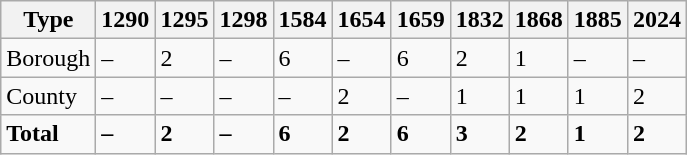<table class="wikitable">
<tr>
<th>Type</th>
<th>1290</th>
<th>1295</th>
<th>1298</th>
<th>1584</th>
<th>1654</th>
<th>1659</th>
<th>1832</th>
<th>1868</th>
<th>1885</th>
<th>2024</th>
</tr>
<tr>
<td>Borough</td>
<td>–</td>
<td>2</td>
<td>–</td>
<td>6</td>
<td>–</td>
<td>6</td>
<td>2</td>
<td>1</td>
<td>–</td>
<td>–</td>
</tr>
<tr>
<td>County</td>
<td>–</td>
<td>–</td>
<td>–</td>
<td>–</td>
<td>2</td>
<td>–</td>
<td>1</td>
<td>1</td>
<td>1</td>
<td>2</td>
</tr>
<tr>
<td><strong>Total</strong></td>
<td><strong>–</strong></td>
<td><strong>2</strong></td>
<td><strong>–</strong></td>
<td><strong>6</strong></td>
<td><strong>2</strong></td>
<td><strong>6</strong></td>
<td><strong>3</strong></td>
<td><strong>2</strong></td>
<td><strong>1</strong></td>
<td><strong>2</strong></td>
</tr>
</table>
